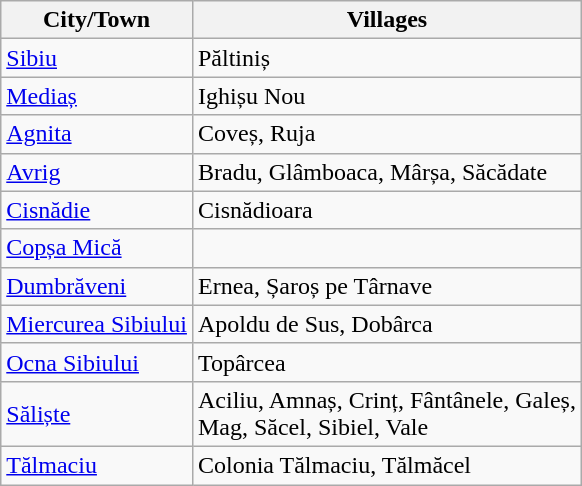<table class="wikitable">
<tr>
<th colspan=1>City/Town</th>
<th colspan=3>Villages</th>
</tr>
<tr>
<td><a href='#'>Sibiu</a></td>
<td>Păltiniș</td>
</tr>
<tr>
<td><a href='#'>Mediaș</a></td>
<td>Ighișu Nou</td>
</tr>
<tr>
<td><a href='#'>Agnita</a></td>
<td>Coveș, Ruja</td>
</tr>
<tr>
<td><a href='#'>Avrig</a></td>
<td>Bradu, Glâmboaca, Mârșa, Săcădate</td>
</tr>
<tr>
<td><a href='#'>Cisnădie</a></td>
<td>Cisnădioara</td>
</tr>
<tr>
<td><a href='#'>Copșa Mică</a></td>
<td></td>
</tr>
<tr>
<td><a href='#'>Dumbrăveni</a></td>
<td>Ernea, Șaroș pe Târnave</td>
</tr>
<tr>
<td><a href='#'>Miercurea Sibiului</a></td>
<td>Apoldu de Sus, Dobârca</td>
</tr>
<tr>
<td><a href='#'>Ocna Sibiului</a></td>
<td>Topârcea</td>
</tr>
<tr>
<td><a href='#'>Săliște</a></td>
<td>Aciliu, Amnaș, Crinț, Fântânele, Galeș,<br>Mag, Săcel, Sibiel, Vale</td>
</tr>
<tr>
<td><a href='#'>Tălmaciu</a></td>
<td>Colonia Tălmaciu, Tălmăcel</td>
</tr>
</table>
